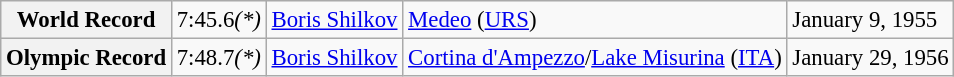<table class="wikitable" style="font-size:95%;">
<tr>
<th>World Record</th>
<td>7:45.6<em>(*)</em></td>
<td> <a href='#'>Boris Shilkov</a></td>
<td><a href='#'>Medeo</a> (<a href='#'>URS</a>)</td>
<td>January 9, 1955</td>
</tr>
<tr>
<th>Olympic Record</th>
<td>7:48.7<em>(*)</em></td>
<td> <a href='#'>Boris Shilkov</a></td>
<td><a href='#'>Cortina d'Ampezzo</a>/<a href='#'>Lake Misurina</a> (<a href='#'>ITA</a>)</td>
<td>January 29, 1956</td>
</tr>
</table>
